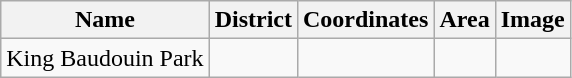<table class="wikitable">
<tr>
<th>Name</th>
<th>District</th>
<th>Coordinates</th>
<th>Area</th>
<th>Image</th>
</tr>
<tr>
<td>King Baudouin Park</td>
<td></td>
<td></td>
<td></td>
<td></td>
</tr>
</table>
